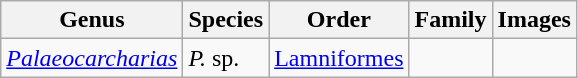<table class="wikitable sortable">
<tr>
<th>Genus</th>
<th>Species</th>
<th>Order</th>
<th>Family</th>
<th>Images</th>
</tr>
<tr>
<td><em><a href='#'>Palaeocarcharias</a></em></td>
<td><em>P.</em> sp.</td>
<td><a href='#'>Lamniformes</a></td>
<td></td>
<td></td>
</tr>
</table>
